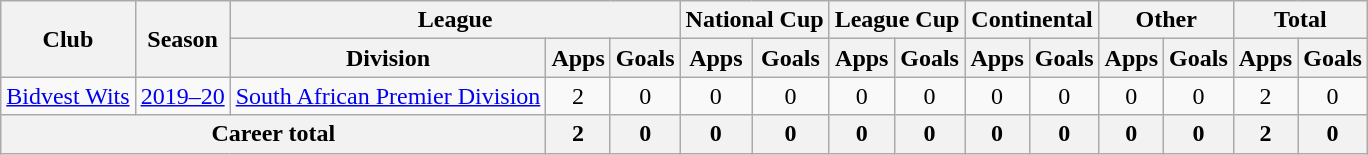<table class="wikitable" style="text-align: center">
<tr>
<th rowspan="2">Club</th>
<th rowspan="2">Season</th>
<th colspan="3">League</th>
<th colspan="2">National Cup</th>
<th colspan="2">League Cup</th>
<th colspan="2">Continental</th>
<th colspan="2">Other</th>
<th colspan="2">Total</th>
</tr>
<tr>
<th>Division</th>
<th>Apps</th>
<th>Goals</th>
<th>Apps</th>
<th>Goals</th>
<th>Apps</th>
<th>Goals</th>
<th>Apps</th>
<th>Goals</th>
<th>Apps</th>
<th>Goals</th>
<th>Apps</th>
<th>Goals</th>
</tr>
<tr>
<td><a href='#'>Bidvest Wits</a></td>
<td><a href='#'>2019–20</a></td>
<td><a href='#'>South African Premier Division</a></td>
<td>2</td>
<td>0</td>
<td>0</td>
<td>0</td>
<td>0</td>
<td>0</td>
<td>0</td>
<td>0</td>
<td>0</td>
<td>0</td>
<td>2</td>
<td>0</td>
</tr>
<tr>
<th colspan=3>Career total</th>
<th>2</th>
<th>0</th>
<th>0</th>
<th>0</th>
<th>0</th>
<th>0</th>
<th>0</th>
<th>0</th>
<th>0</th>
<th>0</th>
<th>2</th>
<th>0</th>
</tr>
</table>
